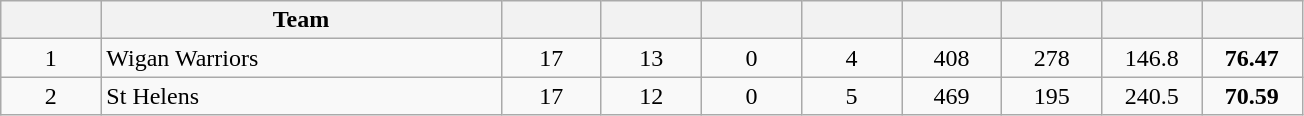<table class="wikitable" style="text-align:center;">
<tr>
<th style="width:5%;"></th>
<th style="width:20%;">Team</th>
<th style="width:5%;"></th>
<th style="width:5%;"></th>
<th style="width:5%;"></th>
<th style="width:5%;"></th>
<th style="width:5%;"></th>
<th style="width:5%;"></th>
<th style="width:5%;"></th>
<th style="width:5%;"></th>
</tr>
<tr>
<td>1</td>
<td style="text-align: left;"> Wigan Warriors</td>
<td>17</td>
<td>13</td>
<td>0</td>
<td>4</td>
<td>408</td>
<td>278</td>
<td>146.8</td>
<td><strong>76.47</strong></td>
</tr>
<tr>
<td>2</td>
<td style="text-align: left;"> St Helens</td>
<td>17</td>
<td>12</td>
<td>0</td>
<td>5</td>
<td>469</td>
<td>195</td>
<td>240.5</td>
<td><strong>70.59</strong></td>
</tr>
</table>
